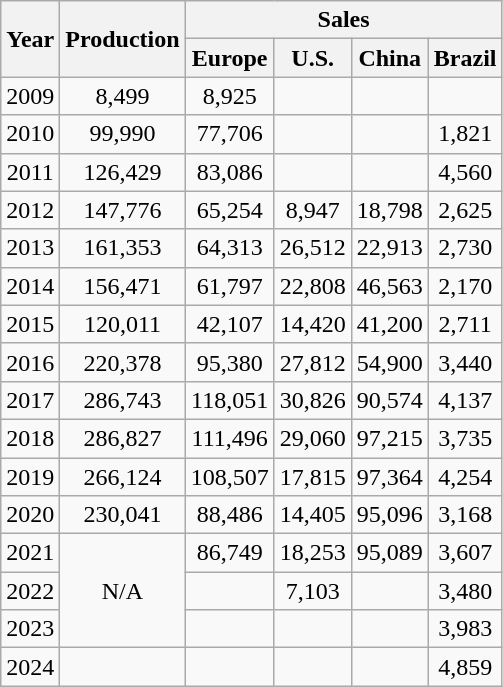<table class="wikitable" style="text-align: center;">
<tr>
<th rowspan="2">Year</th>
<th rowspan="2">Production</th>
<th colspan="4">Sales</th>
</tr>
<tr>
<th>Europe</th>
<th>U.S.</th>
<th>China</th>
<th>Brazil</th>
</tr>
<tr>
<td>2009</td>
<td>8,499</td>
<td>8,925</td>
<td></td>
<td></td>
<td></td>
</tr>
<tr>
<td>2010</td>
<td>99,990</td>
<td>77,706</td>
<td></td>
<td></td>
<td>1,821</td>
</tr>
<tr>
<td>2011</td>
<td>126,429</td>
<td>83,086</td>
<td></td>
<td></td>
<td>4,560</td>
</tr>
<tr>
<td>2012</td>
<td>147,776</td>
<td>65,254</td>
<td>8,947</td>
<td>18,798</td>
<td>2,625</td>
</tr>
<tr>
<td>2013</td>
<td>161,353</td>
<td>64,313</td>
<td>26,512</td>
<td>22,913</td>
<td>2,730</td>
</tr>
<tr>
<td>2014</td>
<td>156,471</td>
<td>61,797</td>
<td>22,808</td>
<td>46,563</td>
<td>2,170</td>
</tr>
<tr>
<td>2015</td>
<td>120,011</td>
<td>42,107</td>
<td>14,420</td>
<td>41,200</td>
<td>2,711</td>
</tr>
<tr>
<td>2016</td>
<td>220,378</td>
<td>95,380</td>
<td>27,812</td>
<td>54,900</td>
<td>3,440</td>
</tr>
<tr>
<td>2017</td>
<td>286,743</td>
<td>118,051</td>
<td>30,826</td>
<td>90,574</td>
<td>4,137</td>
</tr>
<tr>
<td>2018</td>
<td>286,827</td>
<td>111,496</td>
<td>29,060</td>
<td>97,215</td>
<td>3,735</td>
</tr>
<tr>
<td>2019</td>
<td>266,124</td>
<td>108,507</td>
<td>17,815</td>
<td>97,364</td>
<td>4,254</td>
</tr>
<tr>
<td>2020</td>
<td>230,041</td>
<td>88,486</td>
<td>14,405</td>
<td>95,096</td>
<td>3,168</td>
</tr>
<tr>
<td>2021</td>
<td rowspan=3>N/A</td>
<td>86,749</td>
<td>18,253</td>
<td>95,089</td>
<td>3,607</td>
</tr>
<tr>
<td>2022</td>
<td></td>
<td>7,103</td>
<td></td>
<td>3,480</td>
</tr>
<tr>
<td>2023</td>
<td></td>
<td></td>
<td></td>
<td>3,983</td>
</tr>
<tr>
<td>2024</td>
<td></td>
<td></td>
<td></td>
<td></td>
<td>4,859</td>
</tr>
</table>
